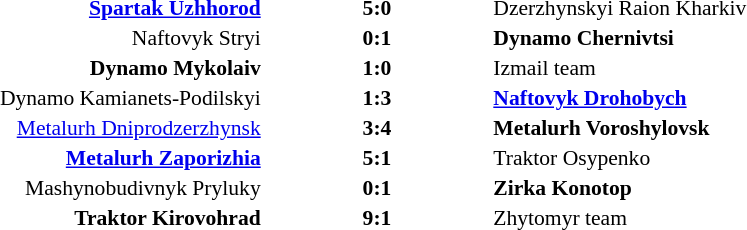<table width=100% cellspacing=1>
<tr>
<th width=20%></th>
<th width=12%></th>
<th width=20%></th>
<th></th>
</tr>
<tr style=font-size:90%>
<td align=right><strong><a href='#'>Spartak Uzhhorod</a></strong></td>
<td align=center><strong>5:0</strong></td>
<td>Dzerzhynskyi Raion Kharkiv</td>
<td align=center></td>
</tr>
<tr style=font-size:90%>
<td align=right>Naftovyk Stryi</td>
<td align=center><strong>0:1</strong></td>
<td><strong>Dynamo Chernivtsi</strong></td>
<td align=center></td>
</tr>
<tr style=font-size:90%>
<td align=right><strong>Dynamo Mykolaiv</strong></td>
<td align=center><strong>1:0</strong></td>
<td>Izmail team</td>
<td align=center></td>
</tr>
<tr style=font-size:90%>
<td align=right>Dynamo Kamianets-Podilskyi</td>
<td align=center><strong>1:3</strong></td>
<td><strong><a href='#'>Naftovyk Drohobych</a></strong></td>
<td align=center></td>
</tr>
<tr style=font-size:90%>
<td align=right><a href='#'>Metalurh Dniprodzerzhynsk</a></td>
<td align=center><strong>3:4</strong></td>
<td><strong>Metalurh Voroshylovsk</strong></td>
<td align=center></td>
</tr>
<tr style=font-size:90%>
<td align=right><strong><a href='#'>Metalurh Zaporizhia</a></strong></td>
<td align=center><strong>5:1</strong></td>
<td>Traktor Osypenko</td>
<td align=center></td>
</tr>
<tr style=font-size:90%>
<td align=right>Mashynobudivnyk Pryluky</td>
<td align=center><strong>0:1</strong></td>
<td><strong>Zirka Konotop</strong></td>
<td align=center></td>
</tr>
<tr style=font-size:90%>
<td align=right><strong>Traktor Kirovohrad</strong></td>
<td align=center><strong>9:1</strong></td>
<td>Zhytomyr team</td>
<td align=center></td>
</tr>
</table>
